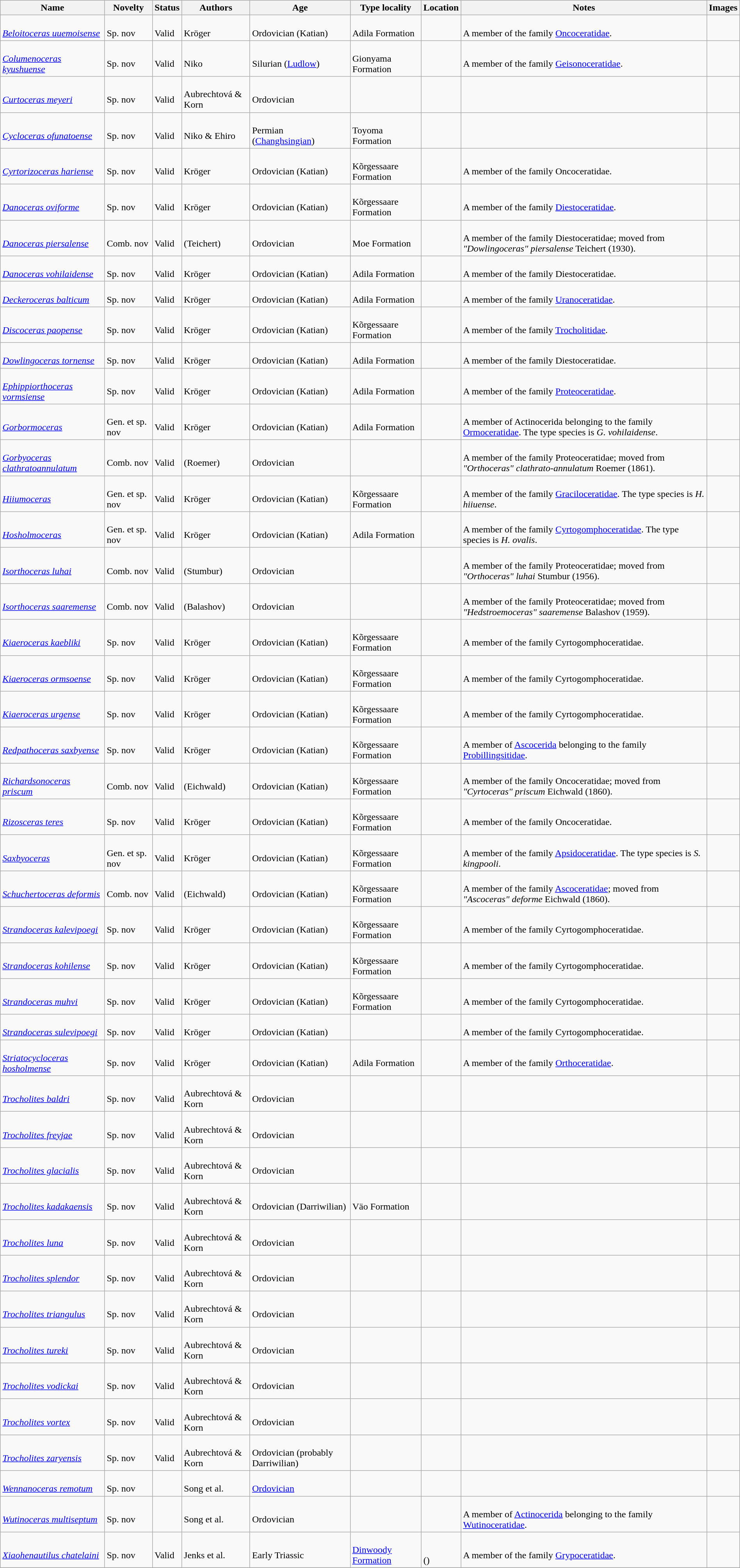<table class="wikitable sortable" align="center" width="100%">
<tr>
<th>Name</th>
<th>Novelty</th>
<th>Status</th>
<th>Authors</th>
<th>Age</th>
<th>Type locality</th>
<th>Location</th>
<th>Notes</th>
<th>Images</th>
</tr>
<tr>
<td><br><em><a href='#'>Beloitoceras uuemoisense</a></em></td>
<td><br>Sp. nov</td>
<td><br>Valid</td>
<td><br>Kröger</td>
<td><br>Ordovician (Katian)</td>
<td><br>Adila Formation</td>
<td><br></td>
<td><br>A member of the family <a href='#'>Oncoceratidae</a>.</td>
<td></td>
</tr>
<tr>
<td><br><em><a href='#'>Columenoceras kyushuense</a></em></td>
<td><br>Sp. nov</td>
<td><br>Valid</td>
<td><br>Niko</td>
<td><br>Silurian (<a href='#'>Ludlow</a>)</td>
<td><br>Gionyama Formation</td>
<td><br></td>
<td><br>A member of the family <a href='#'>Geisonoceratidae</a>.</td>
<td></td>
</tr>
<tr>
<td><br><em><a href='#'>Curtoceras meyeri</a></em></td>
<td><br>Sp. nov</td>
<td><br>Valid</td>
<td><br>Aubrechtová & Korn</td>
<td><br>Ordovician</td>
<td></td>
<td><br></td>
<td></td>
<td></td>
</tr>
<tr>
<td><br><em><a href='#'>Cycloceras ofunatoense</a></em></td>
<td><br>Sp. nov</td>
<td><br>Valid</td>
<td><br>Niko & Ehiro</td>
<td><br>Permian (<a href='#'>Changhsingian</a>)</td>
<td><br>Toyoma Formation</td>
<td><br></td>
<td></td>
<td></td>
</tr>
<tr>
<td><br><em><a href='#'>Cyrtorizoceras hariense</a></em></td>
<td><br>Sp. nov</td>
<td><br>Valid</td>
<td><br>Kröger</td>
<td><br>Ordovician (Katian)</td>
<td><br>Kõrgessaare Formation</td>
<td><br></td>
<td><br>A member of the family Oncoceratidae.</td>
<td></td>
</tr>
<tr>
<td><br><em><a href='#'>Danoceras oviforme</a></em></td>
<td><br>Sp. nov</td>
<td><br>Valid</td>
<td><br>Kröger</td>
<td><br>Ordovician (Katian)</td>
<td><br>Kõrgessaare Formation</td>
<td><br></td>
<td><br>A member of the family <a href='#'>Diestoceratidae</a>.</td>
<td></td>
</tr>
<tr>
<td><br><em><a href='#'>Danoceras piersalense</a></em></td>
<td><br>Comb. nov</td>
<td><br>Valid</td>
<td><br>(Teichert)</td>
<td><br>Ordovician</td>
<td><br>Moe Formation</td>
<td><br></td>
<td><br>A member of the family Diestoceratidae; moved from <em>"Dowlingoceras" piersalense</em> Teichert (1930).</td>
<td></td>
</tr>
<tr>
<td><br><em><a href='#'>Danoceras vohilaidense</a></em></td>
<td><br>Sp. nov</td>
<td><br>Valid</td>
<td><br>Kröger</td>
<td><br>Ordovician (Katian)</td>
<td><br>Adila Formation</td>
<td><br></td>
<td><br>A member of the family Diestoceratidae.</td>
<td></td>
</tr>
<tr>
<td><br><em><a href='#'>Deckeroceras balticum</a></em></td>
<td><br>Sp. nov</td>
<td><br>Valid</td>
<td><br>Kröger</td>
<td><br>Ordovician (Katian)</td>
<td><br>Adila Formation</td>
<td><br></td>
<td><br>A member of the family <a href='#'>Uranoceratidae</a>.</td>
<td></td>
</tr>
<tr>
<td><br><em><a href='#'>Discoceras paopense</a></em></td>
<td><br>Sp. nov</td>
<td><br>Valid</td>
<td><br>Kröger</td>
<td><br>Ordovician (Katian)</td>
<td><br>Kõrgessaare Formation</td>
<td><br></td>
<td><br>A member of the family <a href='#'>Trocholitidae</a>.</td>
<td></td>
</tr>
<tr>
<td><br><em><a href='#'>Dowlingoceras tornense</a></em></td>
<td><br>Sp. nov</td>
<td><br>Valid</td>
<td><br>Kröger</td>
<td><br>Ordovician (Katian)</td>
<td><br>Adila Formation</td>
<td><br></td>
<td><br>A member of the family Diestoceratidae.</td>
<td></td>
</tr>
<tr>
<td><br><em><a href='#'>Ephippiorthoceras vormsiense</a></em></td>
<td><br>Sp. nov</td>
<td><br>Valid</td>
<td><br>Kröger</td>
<td><br>Ordovician (Katian)</td>
<td><br>Adila Formation</td>
<td><br></td>
<td><br>A member of the family <a href='#'>Proteoceratidae</a>.</td>
<td></td>
</tr>
<tr>
<td><br><em><a href='#'>Gorbormoceras</a></em></td>
<td><br>Gen. et sp. nov</td>
<td><br>Valid</td>
<td><br>Kröger</td>
<td><br>Ordovician (Katian)</td>
<td><br>Adila Formation</td>
<td><br></td>
<td><br>A member of Actinocerida belonging to the family <a href='#'>Ormoceratidae</a>. The type species is <em>G. vohilaidense</em>.</td>
<td></td>
</tr>
<tr>
<td><br><em><a href='#'>Gorbyoceras clathratoannulatum</a></em></td>
<td><br>Comb. nov</td>
<td><br>Valid</td>
<td><br>(Roemer)</td>
<td><br>Ordovician</td>
<td></td>
<td><br></td>
<td><br>A member of the family Proteoceratidae; moved from <em>"Orthoceras" clathrato-annulatum</em> Roemer (1861).</td>
<td></td>
</tr>
<tr>
<td><br><em><a href='#'>Hiiumoceras</a></em></td>
<td><br>Gen. et sp. nov</td>
<td><br>Valid</td>
<td><br>Kröger</td>
<td><br>Ordovician (Katian)</td>
<td><br>Kõrgessaare Formation</td>
<td><br></td>
<td><br>A member of the family <a href='#'>Graciloceratidae</a>. The type species is <em>H. hiiuense</em>.</td>
<td></td>
</tr>
<tr>
<td><br><em><a href='#'>Hosholmoceras</a></em></td>
<td><br>Gen. et sp. nov</td>
<td><br>Valid</td>
<td><br>Kröger</td>
<td><br>Ordovician (Katian)</td>
<td><br>Adila Formation</td>
<td><br></td>
<td><br>A member of the family <a href='#'>Cyrtogomphoceratidae</a>. The type species is <em>H. ovalis</em>.</td>
<td></td>
</tr>
<tr>
<td><br><em><a href='#'>Isorthoceras luhai</a></em></td>
<td><br>Comb. nov</td>
<td><br>Valid</td>
<td><br>(Stumbur)</td>
<td><br>Ordovician</td>
<td></td>
<td><br></td>
<td><br>A member of the family Proteoceratidae; moved from <em>"Orthoceras" luhai</em> Stumbur (1956).</td>
<td></td>
</tr>
<tr>
<td><br><em><a href='#'>Isorthoceras saaremense</a></em></td>
<td><br>Comb. nov</td>
<td><br>Valid</td>
<td><br>(Balashov)</td>
<td><br>Ordovician</td>
<td></td>
<td><br></td>
<td><br>A member of the family Proteoceratidae; moved from <em>"Hedstroemoceras" saaremense</em> Balashov (1959).</td>
<td></td>
</tr>
<tr>
<td><br><em><a href='#'>Kiaeroceras kaebliki</a></em></td>
<td><br>Sp. nov</td>
<td><br>Valid</td>
<td><br>Kröger</td>
<td><br>Ordovician (Katian)</td>
<td><br>Kõrgessaare Formation</td>
<td><br></td>
<td><br>A member of the family Cyrtogomphoceratidae.</td>
<td></td>
</tr>
<tr>
<td><br><em><a href='#'>Kiaeroceras ormsoense</a></em></td>
<td><br>Sp. nov</td>
<td><br>Valid</td>
<td><br>Kröger</td>
<td><br>Ordovician (Katian)</td>
<td><br>Kõrgessaare Formation</td>
<td><br></td>
<td><br>A member of the family Cyrtogomphoceratidae.</td>
<td></td>
</tr>
<tr>
<td><br><em><a href='#'>Kiaeroceras urgense</a></em></td>
<td><br>Sp. nov</td>
<td><br>Valid</td>
<td><br>Kröger</td>
<td><br>Ordovician (Katian)</td>
<td><br>Kõrgessaare Formation</td>
<td><br></td>
<td><br>A member of the family Cyrtogomphoceratidae.</td>
<td></td>
</tr>
<tr>
<td><br><em><a href='#'>Redpathoceras saxbyense</a></em></td>
<td><br>Sp. nov</td>
<td><br>Valid</td>
<td><br>Kröger</td>
<td><br>Ordovician (Katian)</td>
<td><br>Kõrgessaare Formation</td>
<td><br></td>
<td><br>A member of <a href='#'>Ascocerida</a> belonging to the family <a href='#'>Probillingsitidae</a>.</td>
<td></td>
</tr>
<tr>
<td><br><em><a href='#'>Richardsonoceras priscum</a></em></td>
<td><br>Comb. nov</td>
<td><br>Valid</td>
<td><br>(Eichwald)</td>
<td><br>Ordovician (Katian)</td>
<td><br>Kõrgessaare Formation</td>
<td><br></td>
<td><br>A member of the family Oncoceratidae; moved from <em>"Cyrtoceras" priscum</em> Eichwald (1860).</td>
<td></td>
</tr>
<tr>
<td><br><em><a href='#'>Rizosceras teres</a></em></td>
<td><br>Sp. nov</td>
<td><br>Valid</td>
<td><br>Kröger</td>
<td><br>Ordovician (Katian)</td>
<td><br>Kõrgessaare Formation</td>
<td><br></td>
<td><br>A member of the family Oncoceratidae.</td>
<td></td>
</tr>
<tr>
<td><br><em><a href='#'>Saxbyoceras</a></em></td>
<td><br>Gen. et sp. nov</td>
<td><br>Valid</td>
<td><br>Kröger</td>
<td><br>Ordovician (Katian)</td>
<td><br>Kõrgessaare Formation</td>
<td><br></td>
<td><br>A member of the family <a href='#'>Apsidoceratidae</a>. The type species is <em>S. kingpooli</em>.</td>
<td></td>
</tr>
<tr>
<td><br><em><a href='#'>Schuchertoceras deformis</a></em></td>
<td><br>Comb. nov</td>
<td><br>Valid</td>
<td><br>(Eichwald)</td>
<td><br>Ordovician (Katian)</td>
<td><br>Kõrgessaare Formation</td>
<td><br></td>
<td><br>A member of the family <a href='#'>Ascoceratidae</a>; moved from <em>"Ascoceras" deforme</em> Eichwald (1860).</td>
<td></td>
</tr>
<tr>
<td><br><em><a href='#'>Strandoceras kalevipoegi</a></em></td>
<td><br>Sp. nov</td>
<td><br>Valid</td>
<td><br>Kröger</td>
<td><br>Ordovician (Katian)</td>
<td><br>Kõrgessaare Formation</td>
<td><br></td>
<td><br>A member of the family Cyrtogomphoceratidae.</td>
<td></td>
</tr>
<tr>
<td><br><em><a href='#'>Strandoceras kohilense</a></em></td>
<td><br>Sp. nov</td>
<td><br>Valid</td>
<td><br>Kröger</td>
<td><br>Ordovician (Katian)</td>
<td><br>Kõrgessaare Formation</td>
<td><br></td>
<td><br>A member of the family Cyrtogomphoceratidae.</td>
<td></td>
</tr>
<tr>
<td><br><em><a href='#'>Strandoceras muhvi</a></em></td>
<td><br>Sp. nov</td>
<td><br>Valid</td>
<td><br>Kröger</td>
<td><br>Ordovician (Katian)</td>
<td><br>Kõrgessaare Formation</td>
<td><br></td>
<td><br>A member of the family Cyrtogomphoceratidae.</td>
<td></td>
</tr>
<tr>
<td><br><em><a href='#'>Strandoceras sulevipoegi</a></em></td>
<td><br>Sp. nov</td>
<td><br>Valid</td>
<td><br>Kröger</td>
<td><br>Ordovician (Katian)</td>
<td></td>
<td><br></td>
<td><br>A member of the family Cyrtogomphoceratidae.</td>
<td></td>
</tr>
<tr>
<td><br><em><a href='#'>Striatocycloceras hosholmense</a></em></td>
<td><br>Sp. nov</td>
<td><br>Valid</td>
<td><br>Kröger</td>
<td><br>Ordovician (Katian)</td>
<td><br>Adila Formation</td>
<td><br></td>
<td><br>A member of the family <a href='#'>Orthoceratidae</a>.</td>
<td></td>
</tr>
<tr>
<td><br><em><a href='#'>Trocholites baldri</a></em></td>
<td><br>Sp. nov</td>
<td><br>Valid</td>
<td><br>Aubrechtová & Korn</td>
<td><br>Ordovician</td>
<td></td>
<td><br></td>
<td></td>
<td></td>
</tr>
<tr>
<td><br><em><a href='#'>Trocholites freyjae</a></em></td>
<td><br>Sp. nov</td>
<td><br>Valid</td>
<td><br>Aubrechtová & Korn</td>
<td><br>Ordovician</td>
<td></td>
<td><br><br>
<br>
</td>
<td></td>
<td></td>
</tr>
<tr>
<td><br><em><a href='#'>Trocholites glacialis</a></em></td>
<td><br>Sp. nov</td>
<td><br>Valid</td>
<td><br>Aubrechtová & Korn</td>
<td><br>Ordovician</td>
<td></td>
<td><br><br>
</td>
<td></td>
<td></td>
</tr>
<tr>
<td><br><em><a href='#'>Trocholites kadakaensis</a></em></td>
<td><br>Sp. nov</td>
<td><br>Valid</td>
<td><br>Aubrechtová & Korn</td>
<td><br>Ordovician (Darriwilian)</td>
<td><br>Väo Formation</td>
<td><br></td>
<td></td>
<td></td>
</tr>
<tr>
<td><br><em><a href='#'>Trocholites luna</a></em></td>
<td><br>Sp. nov</td>
<td><br>Valid</td>
<td><br>Aubrechtová & Korn</td>
<td><br>Ordovician</td>
<td></td>
<td><br></td>
<td></td>
<td></td>
</tr>
<tr>
<td><br><em><a href='#'>Trocholites splendor</a></em></td>
<td><br>Sp. nov</td>
<td><br>Valid</td>
<td><br>Aubrechtová & Korn</td>
<td><br>Ordovician</td>
<td></td>
<td><br></td>
<td></td>
<td></td>
</tr>
<tr>
<td><br><em><a href='#'>Trocholites triangulus</a></em></td>
<td><br>Sp. nov</td>
<td><br>Valid</td>
<td><br>Aubrechtová & Korn</td>
<td><br>Ordovician</td>
<td></td>
<td><br></td>
<td></td>
<td></td>
</tr>
<tr>
<td><br><em><a href='#'>Trocholites tureki</a></em></td>
<td><br>Sp. nov</td>
<td><br>Valid</td>
<td><br>Aubrechtová & Korn</td>
<td><br>Ordovician</td>
<td></td>
<td><br><br>
</td>
<td></td>
<td></td>
</tr>
<tr>
<td><br><em><a href='#'>Trocholites vodickai</a></em></td>
<td><br>Sp. nov</td>
<td><br>Valid</td>
<td><br>Aubrechtová & Korn</td>
<td><br>Ordovician</td>
<td></td>
<td><br><br>
</td>
<td></td>
<td></td>
</tr>
<tr>
<td><br><em><a href='#'>Trocholites vortex</a></em></td>
<td><br>Sp. nov</td>
<td><br>Valid</td>
<td><br>Aubrechtová & Korn</td>
<td><br>Ordovician</td>
<td></td>
<td><br></td>
<td></td>
<td></td>
</tr>
<tr>
<td><br><em><a href='#'>Trocholites zaryensis</a></em></td>
<td><br>Sp. nov</td>
<td><br>Valid</td>
<td><br>Aubrechtová & Korn</td>
<td><br>Ordovician (probably Darriwilian)</td>
<td></td>
<td><br></td>
<td></td>
<td></td>
</tr>
<tr>
<td><br><em><a href='#'>Wennanoceras remotum</a></em></td>
<td><br>Sp. nov</td>
<td></td>
<td><br>Song et al.</td>
<td><br><a href='#'>Ordovician</a></td>
<td></td>
<td><br></td>
<td></td>
<td></td>
</tr>
<tr>
<td><br><em><a href='#'>Wutinoceras multiseptum</a></em></td>
<td><br>Sp. nov</td>
<td></td>
<td><br>Song et al.</td>
<td><br>Ordovician</td>
<td></td>
<td><br></td>
<td><br>A member of <a href='#'>Actinocerida</a> belonging to the family <a href='#'>Wutinoceratidae</a>.</td>
<td></td>
</tr>
<tr>
<td><br><em><a href='#'>Xiaohenautilus chatelaini</a></em></td>
<td><br>Sp. nov</td>
<td><br>Valid</td>
<td><br>Jenks et al.</td>
<td><br>Early Triassic</td>
<td><br><a href='#'>Dinwoody Formation</a></td>
<td><br><br>()</td>
<td><br>A member of the family <a href='#'>Grypoceratidae</a>.</td>
<td></td>
</tr>
<tr>
</tr>
</table>
